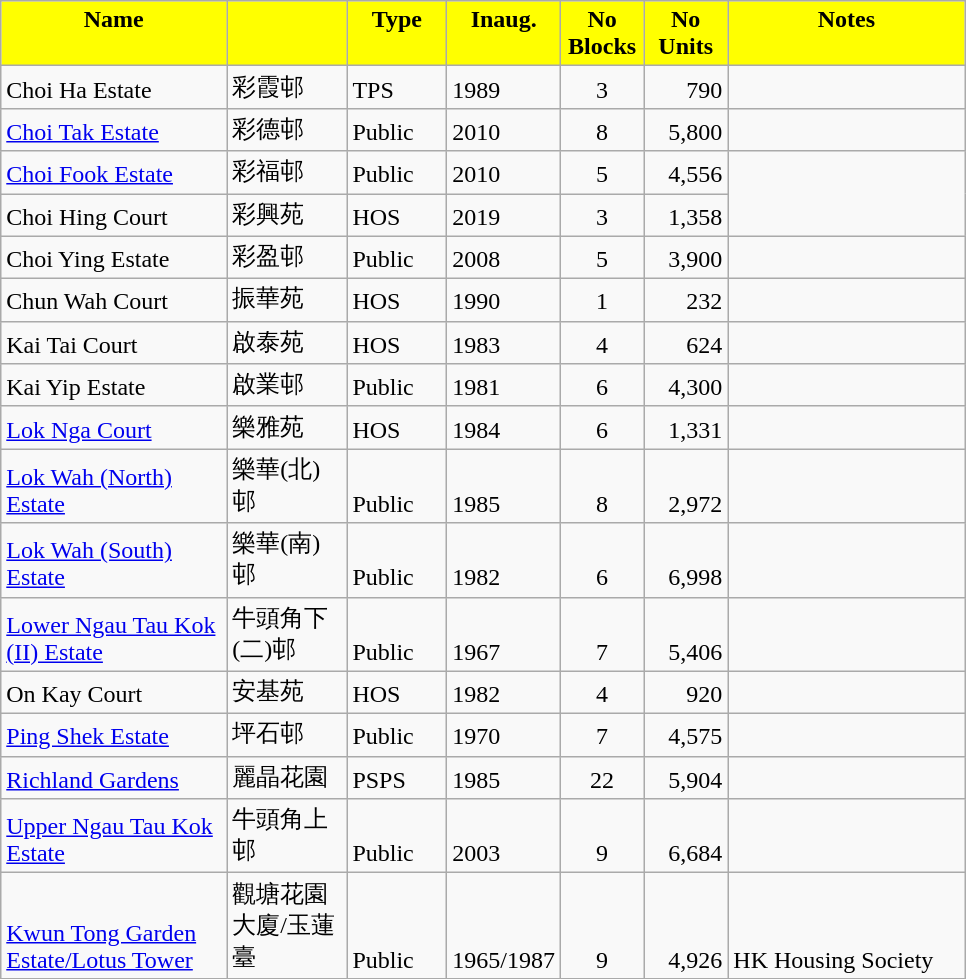<table class="wikitable">
<tr style="font-weight:bold;background-color:yellow" align="center" valign="top">
<td width="143.25" Height="12.75"  align="center">Name</td>
<td width="72.75" align="center" valign="top"></td>
<td width="59.25" align="center" valign="top">Type</td>
<td width="48" align="center" valign="top">Inaug.</td>
<td width="48" align="center" valign="top">No Blocks</td>
<td width="48.75" align="center" valign="top">No Units</td>
<td width="150.75" align="center" valign="top">Notes</td>
</tr>
<tr valign="bottom">
<td Height="12.75">Choi Ha Estate</td>
<td>彩霞邨</td>
<td>TPS</td>
<td>1989</td>
<td align="center">3</td>
<td align="right">790</td>
<td></td>
</tr>
<tr valign="bottom">
<td Height="12.75"><a href='#'>Choi Tak Estate</a></td>
<td>彩德邨</td>
<td>Public</td>
<td>2010</td>
<td align="center">8</td>
<td align="right">5,800</td>
<td></td>
</tr>
<tr valign="bottom">
<td Height="12.75"><a href='#'>Choi Fook Estate</a></td>
<td>彩福邨</td>
<td>Public</td>
<td>2010</td>
<td align="center">5</td>
<td align="right">4,556</td>
</tr>
<tr valign="bottom">
<td Height="12.75">Choi Hing Court</td>
<td>彩興苑</td>
<td>HOS</td>
<td>2019</td>
<td align="center">3</td>
<td align="right">1,358</td>
</tr>
<tr valign="bottom">
<td Height="12.75">Choi Ying Estate</td>
<td>彩盈邨</td>
<td>Public</td>
<td>2008</td>
<td align="center">5</td>
<td align="right">3,900</td>
<td></td>
</tr>
<tr valign="bottom">
<td Height="12.75">Chun Wah Court</td>
<td>振華苑</td>
<td>HOS</td>
<td>1990</td>
<td align="center">1</td>
<td align="right">232</td>
<td></td>
</tr>
<tr valign="bottom">
<td Height="12.75">Kai Tai Court</td>
<td>啟泰苑</td>
<td>HOS</td>
<td>1983</td>
<td align="center">4</td>
<td align="right">624</td>
<td></td>
</tr>
<tr valign="bottom">
<td Height="12.75">Kai Yip Estate</td>
<td>啟業邨</td>
<td>Public</td>
<td>1981</td>
<td align="center">6</td>
<td align="right">4,300</td>
<td></td>
</tr>
<tr valign="bottom">
<td Height="12.75"><a href='#'>Lok Nga Court</a></td>
<td>樂雅苑</td>
<td>HOS</td>
<td>1984</td>
<td align="center">6</td>
<td align="right">1,331</td>
<td></td>
</tr>
<tr valign="bottom">
<td Height="12.75"><a href='#'>Lok Wah (North) Estate</a></td>
<td>樂華(北)邨</td>
<td>Public</td>
<td>1985</td>
<td align="center">8</td>
<td align="right">2,972</td>
<td></td>
</tr>
<tr valign="bottom">
<td Height="12.75"><a href='#'>Lok Wah (South) Estate</a></td>
<td>樂華(南)邨</td>
<td>Public</td>
<td>1982</td>
<td align="center">6</td>
<td align="right">6,998</td>
<td></td>
</tr>
<tr valign="bottom">
<td Height="12.75"><a href='#'>Lower Ngau Tau Kok (II) Estate</a></td>
<td>牛頭角下(二)邨</td>
<td>Public</td>
<td>1967</td>
<td align="center">7</td>
<td align="right">5,406</td>
<td></td>
</tr>
<tr valign="bottom">
<td Height="12.75">On Kay Court</td>
<td>安基苑</td>
<td>HOS</td>
<td>1982</td>
<td align="center">4</td>
<td align="right">920</td>
<td></td>
</tr>
<tr valign="bottom">
<td Height="12.75"><a href='#'>Ping Shek Estate</a></td>
<td>坪石邨</td>
<td>Public</td>
<td>1970</td>
<td align="center">7</td>
<td align="right">4,575</td>
<td></td>
</tr>
<tr valign="bottom">
<td Height="12.75"><a href='#'>Richland Gardens</a></td>
<td>麗晶花園</td>
<td>PSPS</td>
<td>1985</td>
<td align="center">22</td>
<td align="right">5,904</td>
<td></td>
</tr>
<tr valign="bottom">
<td Height="12.75"><a href='#'>Upper Ngau Tau Kok Estate</a></td>
<td>牛頭角上邨</td>
<td>Public</td>
<td>2003</td>
<td align="center">9</td>
<td align="right">6,684</td>
<td></td>
</tr>
<tr valign="bottom">
<td Height="12.75"><a href='#'>Kwun Tong Garden Estate/Lotus Tower</a></td>
<td>觀塘花園大廈/玉蓮臺</td>
<td>Public</td>
<td>1965/1987</td>
<td align="center">9</td>
<td align="right">4,926</td>
<td>HK Housing Society</td>
</tr>
</table>
